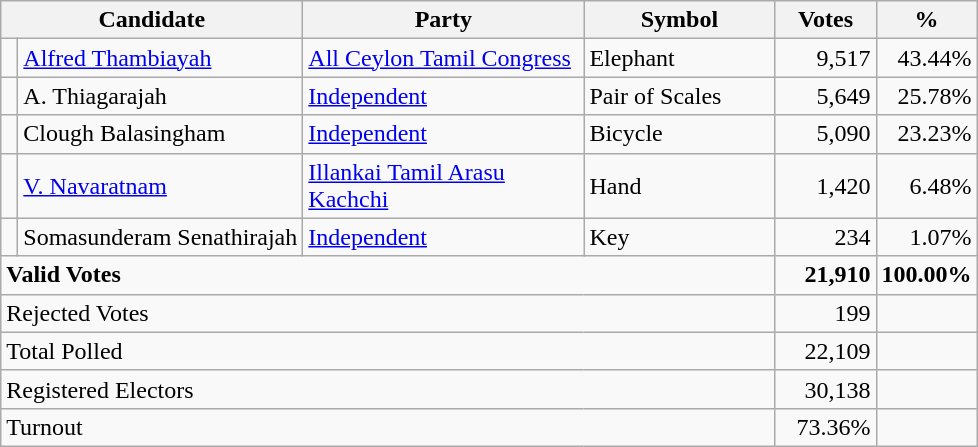<table class="wikitable" border="1" style="text-align:right;">
<tr>
<th align=left colspan=2 width="180">Candidate</th>
<th align=left width="180">Party</th>
<th align=left width="120">Symbol</th>
<th align=left width="60">Votes</th>
<th align=left width="60">%</th>
</tr>
<tr>
<td bgcolor=> </td>
<td align=left><a href='#'>Alfred Thambiayah</a></td>
<td align=left><a href='#'>All Ceylon Tamil Congress</a></td>
<td align=left>Elephant</td>
<td>9,517</td>
<td>43.44%</td>
</tr>
<tr>
<td></td>
<td align=left>A. Thiagarajah</td>
<td align=left><a href='#'>Independent</a></td>
<td align=left>Pair of Scales</td>
<td>5,649</td>
<td>25.78%</td>
</tr>
<tr>
<td></td>
<td align=left>Clough Balasingham</td>
<td align=left><a href='#'>Independent</a></td>
<td align=left>Bicycle</td>
<td>5,090</td>
<td>23.23%</td>
</tr>
<tr>
<td bgcolor=> </td>
<td align=left><a href='#'>V. Navaratnam</a></td>
<td align=left><a href='#'>Illankai Tamil Arasu Kachchi</a></td>
<td align=left>Hand</td>
<td>1,420</td>
<td>6.48%</td>
</tr>
<tr>
<td></td>
<td align=left>Somasunderam Senathirajah</td>
<td align=left><a href='#'>Independent</a></td>
<td align=left>Key</td>
<td>234</td>
<td>1.07%</td>
</tr>
<tr>
<td align=left colspan=4><strong>Valid Votes</strong></td>
<td><strong>21,910</strong></td>
<td><strong>100.00%</strong></td>
</tr>
<tr>
<td align=left colspan=4>Rejected Votes</td>
<td>199</td>
<td></td>
</tr>
<tr>
<td align=left colspan=4>Total Polled</td>
<td>22,109</td>
<td></td>
</tr>
<tr>
<td align=left colspan=4>Registered Electors</td>
<td>30,138</td>
<td></td>
</tr>
<tr>
<td align=left colspan=4>Turnout</td>
<td>73.36%</td>
</tr>
</table>
